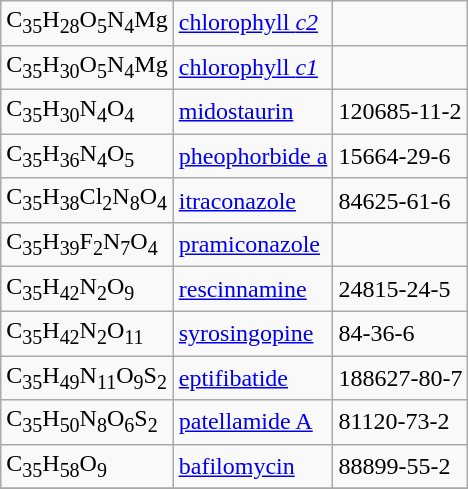<table class="wikitable">
<tr>
<td>C<sub>35</sub>H<sub>28</sub>O<sub>5</sub>N<sub>4</sub>Mg</td>
<td><a href='#'>chlorophyll <em>c2</em></a></td>
<td></td>
</tr>
<tr>
<td>C<sub>35</sub>H<sub>30</sub>O<sub>5</sub>N<sub>4</sub>Mg</td>
<td><a href='#'>chlorophyll <em>c1</em></a></td>
<td></td>
</tr>
<tr>
<td>C<sub>35</sub>H<sub>30</sub>N<sub>4</sub>O<sub>4</sub></td>
<td><a href='#'>midostaurin</a></td>
<td>120685-11-2</td>
</tr>
<tr>
<td>C<sub>35</sub>H<sub>36</sub>N<sub>4</sub>O<sub>5</sub></td>
<td><a href='#'>pheophorbide a</a></td>
<td>15664-29-6</td>
</tr>
<tr>
<td>C<sub>35</sub>H<sub>38</sub>Cl<sub>2</sub>N<sub>8</sub>O<sub>4</sub></td>
<td><a href='#'>itraconazole</a></td>
<td>84625-61-6</td>
</tr>
<tr>
<td>C<sub>35</sub>H<sub>39</sub>F<sub>2</sub>N<sub>7</sub>O<sub>4</sub></td>
<td><a href='#'>pramiconazole</a></td>
<td></td>
</tr>
<tr>
<td>C<sub>35</sub>H<sub>42</sub>N<sub>2</sub>O<sub>9</sub></td>
<td><a href='#'>rescinnamine</a></td>
<td>24815-24-5</td>
</tr>
<tr>
<td>C<sub>35</sub>H<sub>42</sub>N<sub>2</sub>O<sub>11</sub></td>
<td><a href='#'>syrosingopine</a></td>
<td>84-36-6</td>
</tr>
<tr>
<td>C<sub>35</sub>H<sub>49</sub>N<sub>11</sub>O<sub>9</sub>S<sub>2</sub></td>
<td><a href='#'>eptifibatide</a></td>
<td>188627-80-7</td>
</tr>
<tr>
<td>C<sub>35</sub>H<sub>50</sub>N<sub>8</sub>O<sub>6</sub>S<sub>2</sub></td>
<td><a href='#'>patellamide A</a></td>
<td>81120-73-2</td>
</tr>
<tr>
<td>C<sub>35</sub>H<sub>58</sub>O<sub>9</sub></td>
<td><a href='#'>bafilomycin</a></td>
<td>88899-55-2</td>
</tr>
<tr>
</tr>
</table>
